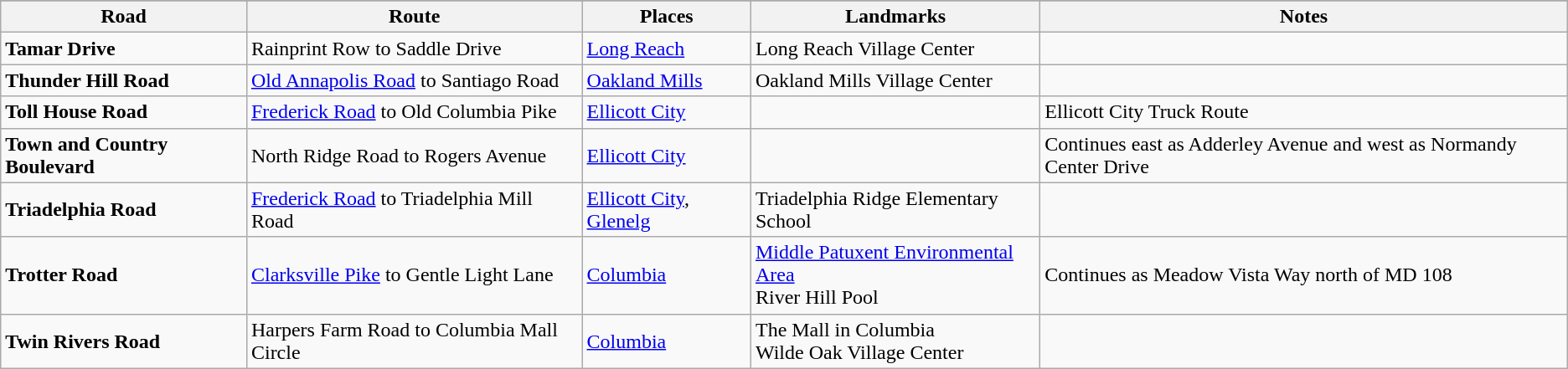<table class="wikitable">
<tr style="background-color:#DDDDDD;text-align:center;">
</tr>
<tr>
<th>Road</th>
<th>Route</th>
<th>Places</th>
<th>Landmarks</th>
<th>Notes</th>
</tr>
<tr>
<td><strong>Tamar Drive</strong></td>
<td>Rainprint Row to Saddle Drive</td>
<td><a href='#'>Long Reach</a></td>
<td>Long Reach Village Center</td>
<td></td>
</tr>
<tr>
<td><strong>Thunder Hill Road</strong></td>
<td><a href='#'>Old Annapolis Road</a> to Santiago Road</td>
<td><a href='#'>Oakland Mills</a></td>
<td>Oakland Mills Village Center</td>
<td></td>
</tr>
<tr>
<td><strong>Toll House Road</strong></td>
<td><a href='#'>Frederick Road</a> to Old Columbia Pike</td>
<td><a href='#'>Ellicott City</a></td>
<td></td>
<td>Ellicott City Truck Route</td>
</tr>
<tr>
<td><strong>Town and Country Boulevard</strong></td>
<td>North Ridge Road to Rogers Avenue</td>
<td><a href='#'>Ellicott City</a></td>
<td></td>
<td>Continues east as Adderley Avenue and west as Normandy Center Drive</td>
</tr>
<tr>
<td><strong>Triadelphia Road</strong></td>
<td><a href='#'>Frederick Road</a> to Triadelphia Mill Road</td>
<td><a href='#'>Ellicott City</a>, <a href='#'>Glenelg</a></td>
<td>Triadelphia Ridge Elementary School</td>
<td></td>
</tr>
<tr>
<td><strong>Trotter Road</strong></td>
<td><a href='#'>Clarksville Pike</a> to Gentle Light Lane</td>
<td><a href='#'>Columbia</a></td>
<td><a href='#'>Middle Patuxent Environmental Area</a><br>River Hill Pool</td>
<td>Continues as Meadow Vista Way north of MD 108</td>
</tr>
<tr>
<td><strong>Twin Rivers Road</strong></td>
<td>Harpers Farm Road to Columbia Mall Circle</td>
<td><a href='#'>Columbia</a></td>
<td>The Mall in Columbia<br>Wilde Oak Village Center</td>
<td></td>
</tr>
</table>
